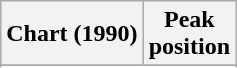<table class="wikitable sortable">
<tr>
<th align="left">Chart (1990)</th>
<th align="center">Peak<br>position</th>
</tr>
<tr>
</tr>
<tr>
</tr>
</table>
